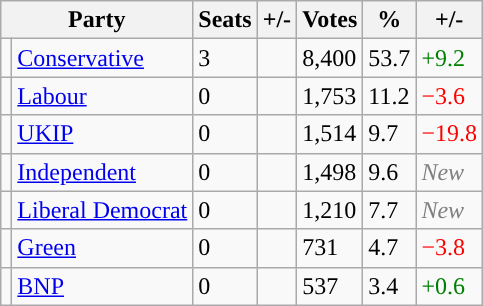<table class="wikitable sortable">
<tr>
<th colspan="2">Party</th>
<th>Seats</th>
<th>+/-</th>
<th>Votes</th>
<th>%</th>
<th>+/-</th>
</tr>
<tr>
<td style="background-color: "></td>
<td><a href='#'>Conservative</a></td>
<td>3</td>
<td></td>
<td>8,400</td>
<td>53.7</td>
<td style="color:green">+9.2</td>
</tr>
<tr>
<td style="background-color: "></td>
<td><a href='#'>Labour</a></td>
<td>0</td>
<td></td>
<td>1,753</td>
<td>11.2</td>
<td style="color:red">−3.6</td>
</tr>
<tr>
<td style="background-color: "></td>
<td><a href='#'>UKIP</a></td>
<td>0</td>
<td></td>
<td>1,514</td>
<td>9.7</td>
<td style="color:red">−19.8</td>
</tr>
<tr>
<td style="background-color: "></td>
<td><a href='#'>Independent</a></td>
<td>0</td>
<td></td>
<td>1,498</td>
<td>9.6</td>
<td style="color:grey"><em>New</em></td>
</tr>
<tr>
<td style="background-color: "></td>
<td><a href='#'>Liberal Democrat</a></td>
<td>0</td>
<td></td>
<td>1,210</td>
<td>7.7</td>
<td style="color:grey"><em>New</em></td>
</tr>
<tr>
<td style="background-color: "></td>
<td><a href='#'>Green</a></td>
<td>0</td>
<td></td>
<td>731</td>
<td>4.7</td>
<td style="color:red">−3.8</td>
</tr>
<tr>
<td style="background-color: "></td>
<td><a href='#'>BNP</a></td>
<td>0</td>
<td></td>
<td>537</td>
<td>3.4</td>
<td style="color:green">+0.6</td>
</tr>
</table>
